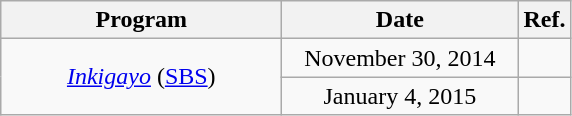<table class="wikitable" style="text-align:center">
<tr>
<th width="180">Program</th>
<th width="150">Date</th>
<th>Ref.</th>
</tr>
<tr>
<td rowspan="2"><em><a href='#'>Inkigayo</a></em> (<a href='#'>SBS</a>)</td>
<td>November 30, 2014</td>
<td></td>
</tr>
<tr>
<td>January 4, 2015</td>
<td></td>
</tr>
</table>
